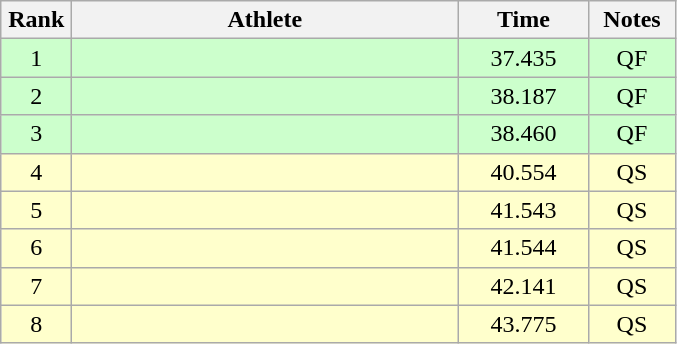<table class=wikitable style="text-align:center">
<tr>
<th width=40>Rank</th>
<th width=250>Athlete</th>
<th width=80>Time</th>
<th width=50>Notes</th>
</tr>
<tr bgcolor="ccffcc">
<td>1</td>
<td align=left></td>
<td>37.435</td>
<td>QF</td>
</tr>
<tr bgcolor="ccffcc">
<td>2</td>
<td align=left></td>
<td>38.187</td>
<td>QF</td>
</tr>
<tr bgcolor="ccffcc">
<td>3</td>
<td align=left></td>
<td>38.460</td>
<td>QF</td>
</tr>
<tr bgcolor="#ffffcc">
<td>4</td>
<td align=left></td>
<td>40.554</td>
<td>QS</td>
</tr>
<tr bgcolor="#ffffcc">
<td>5</td>
<td align=left></td>
<td>41.543</td>
<td>QS</td>
</tr>
<tr bgcolor="#ffffcc">
<td>6</td>
<td align=left></td>
<td>41.544</td>
<td>QS</td>
</tr>
<tr bgcolor="#ffffcc">
<td>7</td>
<td align=left></td>
<td>42.141</td>
<td>QS</td>
</tr>
<tr bgcolor="#ffffcc">
<td>8</td>
<td align=left></td>
<td>43.775</td>
<td>QS</td>
</tr>
</table>
